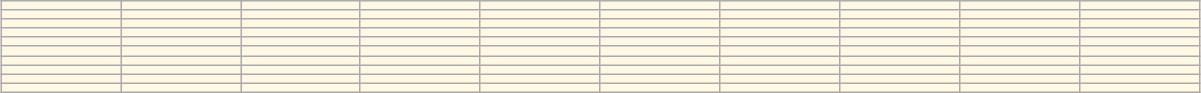<table class="wikitable" style="text-align: center; width: 100%; max-width: 800px; font-size: 0.8em; margin-left: 1em; background-color: #FFF8E5;">
<tr>
<td><a href='#'></a></td>
<td><a href='#'></a></td>
<td><a href='#'></a></td>
<td><a href='#'></a></td>
<td></td>
<td><a href='#'></a></td>
<td><a href='#'></a></td>
<td><a href='#'></a></td>
<td></td>
<td><a href='#'></a></td>
</tr>
<tr>
<td><a href='#'></a></td>
<td><a href='#'></a></td>
<td></td>
<td><a href='#'></a></td>
<td><a href='#'></a></td>
<td></td>
<td><a href='#'></a></td>
<td><a href='#'></a></td>
<td><a href='#'></a></td>
<td><a href='#'></a></td>
</tr>
<tr>
<td><a href='#'></a></td>
<td><a href='#'></a></td>
<td></td>
<td><a href='#'></a></td>
<td><a href='#'></a></td>
<td><a href='#'></a></td>
<td></td>
<td><a href='#'></a></td>
<td><a href='#'></a></td>
<td><a href='#'></a></td>
</tr>
<tr>
<td></td>
<td><a href='#'></a></td>
<td><a href='#'></a></td>
<td><a href='#'></a></td>
<td><a href='#'></a></td>
<td><a href='#'></a></td>
<td><a href='#'></a></td>
<td><a href='#'></a></td>
<td><a href='#'></a></td>
<td><a href='#'></a></td>
</tr>
<tr>
<td><a href='#'></a></td>
<td><a href='#'></a></td>
<td><a href='#'></a></td>
<td></td>
<td><a href='#'></a></td>
<td><a href='#'></a></td>
<td><a href='#'></a></td>
<td><a href='#'></a></td>
<td><a href='#'></a></td>
<td><a href='#'></a></td>
</tr>
<tr>
<td><a href='#'></a></td>
<td><a href='#'></a></td>
<td><a href='#'></a></td>
<td><a href='#'></a></td>
<td><a href='#'></a></td>
<td><a href='#'></a></td>
<td><a href='#'></a></td>
<td><a href='#'></a></td>
<td><a href='#'></a></td>
<td></td>
</tr>
<tr>
<td></td>
<td><a href='#'></a></td>
<td><a href='#'></a></td>
<td></td>
<td><a href='#'></a></td>
<td><a href='#'></a></td>
<td></td>
<td></td>
<td><a href='#'></a></td>
<td><a href='#'></a></td>
</tr>
<tr>
<td><a href='#'></a></td>
<td><a href='#'></a></td>
<td><a href='#'></a></td>
<td><a href='#'></a></td>
<td><a href='#'></a></td>
<td><a href='#'></a></td>
<td></td>
<td></td>
<td></td>
<td><a href='#'></a></td>
</tr>
<tr>
<td></td>
<td><a href='#'></a></td>
<td></td>
<td><a href='#'></a></td>
<td><a href='#'></a></td>
<td></td>
<td><a href='#'></a></td>
<td><a href='#'></a></td>
<td></td>
<td><a href='#'></a></td>
</tr>
<tr>
<td><a href='#'></a></td>
<td><a href='#'></a></td>
<td><a href='#'></a></td>
<td></td>
<td></td>
<td><a href='#'></a></td>
<td></td>
<td><a href='#'></a></td>
<td><a href='#'></a></td>
<td><a href='#'></a></td>
</tr>
</table>
